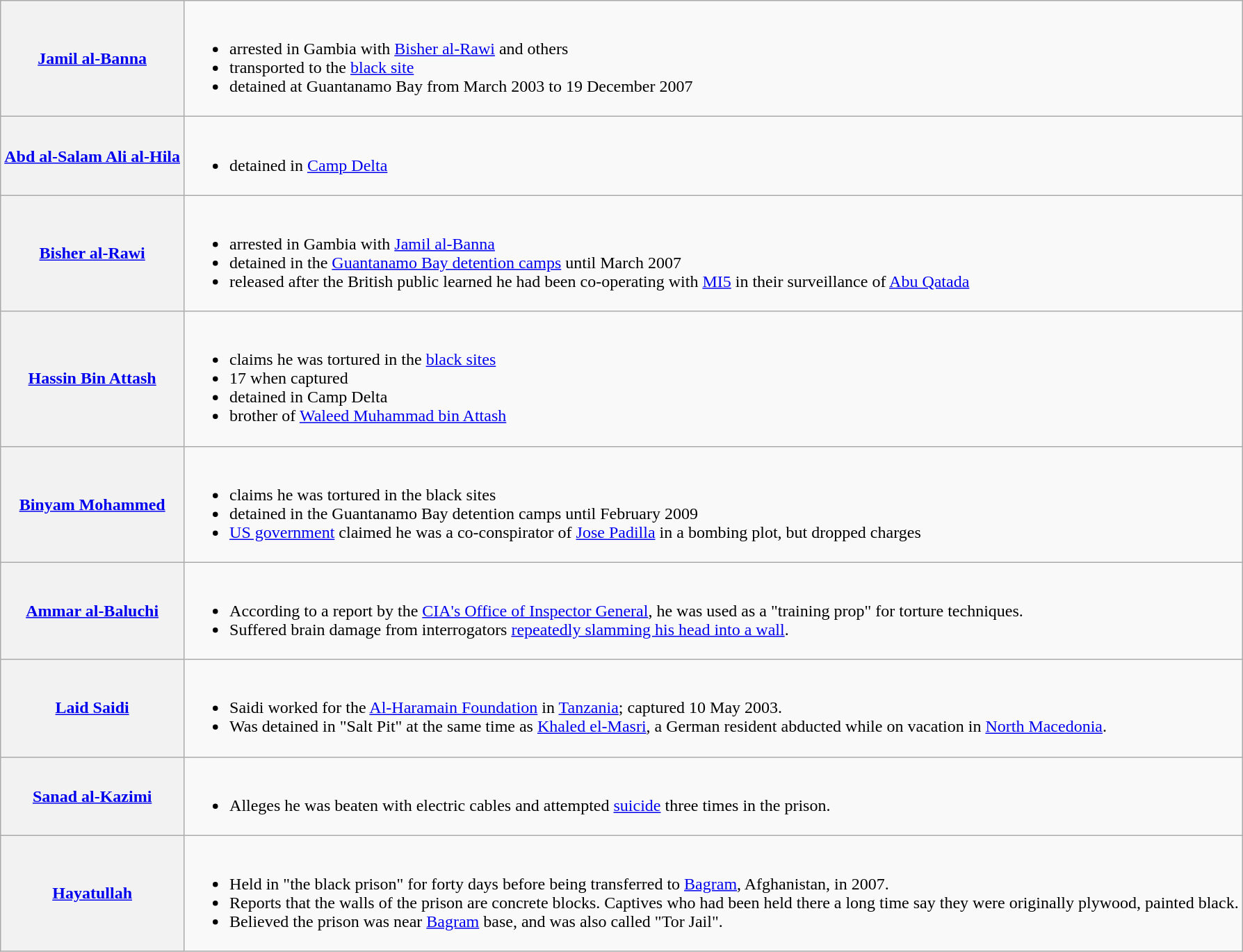<table class="wikitable">
<tr>
<th><a href='#'>Jamil al-Banna</a></th>
<td><br><ul><li>arrested in Gambia with <a href='#'>Bisher al-Rawi</a> and others</li><li>transported to the <a href='#'>black site</a></li><li>detained at Guantanamo Bay from March 2003 to 19 December 2007</li></ul></td>
</tr>
<tr>
<th><a href='#'>Abd al-Salam Ali al-Hila</a></th>
<td><br><ul><li>detained in <a href='#'>Camp Delta</a></li></ul></td>
</tr>
<tr>
<th><a href='#'>Bisher al-Rawi</a></th>
<td><br><ul><li>arrested in Gambia with <a href='#'>Jamil al-Banna</a></li><li>detained in the <a href='#'>Guantanamo Bay detention camps</a> until March 2007</li><li>released after the British public learned he had been co-operating with <a href='#'>MI5</a> in their surveillance of <a href='#'>Abu Qatada</a></li></ul></td>
</tr>
<tr>
<th><a href='#'>Hassin Bin Attash</a></th>
<td><br><ul><li>claims he was tortured in the <a href='#'>black sites</a></li><li>17 when captured</li><li>detained in Camp Delta</li><li>brother of <a href='#'>Waleed Muhammad bin Attash</a></li></ul></td>
</tr>
<tr>
<th><a href='#'>Binyam Mohammed</a></th>
<td><br><ul><li>claims he was tortured in the black sites</li><li>detained in the Guantanamo Bay detention camps until February 2009</li><li><a href='#'>US government</a> claimed he was a co-conspirator of <a href='#'>Jose Padilla</a> in a bombing plot, but dropped charges</li></ul></td>
</tr>
<tr>
<th><a href='#'>Ammar al-Baluchi</a></th>
<td><br><ul><li>According to a report by the <a href='#'>CIA's Office of Inspector General</a>, he was used as a "training prop" for torture techniques.</li><li>Suffered brain damage from interrogators <a href='#'>repeatedly slamming his head into a wall</a>.</li></ul></td>
</tr>
<tr>
<th><a href='#'>Laid Saidi</a></th>
<td><br><ul><li>Saidi worked for the <a href='#'>Al-Haramain Foundation</a> in <a href='#'>Tanzania</a>; captured 10 May 2003.</li><li>Was detained in "Salt Pit" at the same time as <a href='#'>Khaled el-Masri</a>, a German resident abducted while on vacation in <a href='#'>North Macedonia</a>.</li></ul></td>
</tr>
<tr>
<th><a href='#'>Sanad al-Kazimi</a></th>
<td><br><ul><li>Alleges he was beaten with electric cables and attempted <a href='#'>suicide</a> three times in the prison.</li></ul></td>
</tr>
<tr>
<th><a href='#'>Hayatullah</a></th>
<td><br><ul><li>Held in "the black prison" for forty days before being transferred to <a href='#'>Bagram</a>, Afghanistan, in 2007.</li><li>Reports that the walls of the prison are concrete blocks. Captives who had been held there a long time say they were originally plywood, painted black.</li><li>Believed the prison was near <a href='#'>Bagram</a> base, and was also called "Tor Jail".</li></ul></td>
</tr>
</table>
